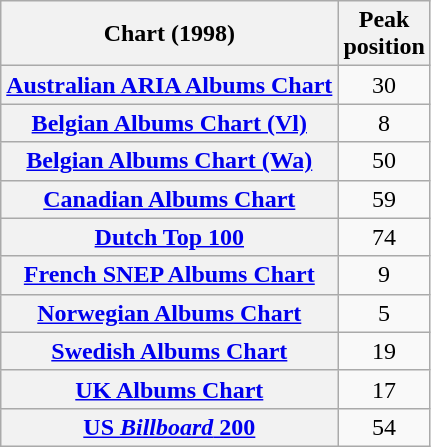<table class="wikitable sortable plainrowheaders" style="text-align:left;">
<tr>
<th scope="col">Chart (1998)</th>
<th scope="col">Peak<br>position</th>
</tr>
<tr>
<th scope="row"><a href='#'>Australian ARIA Albums Chart</a></th>
<td style="text-align:center;">30</td>
</tr>
<tr>
<th scope="row"><a href='#'>Belgian Albums Chart (Vl)</a></th>
<td style="text-align:center;">8</td>
</tr>
<tr>
<th scope="row"><a href='#'>Belgian Albums Chart (Wa)</a></th>
<td style="text-align:center;">50</td>
</tr>
<tr>
<th scope="row"><a href='#'>Canadian Albums Chart</a></th>
<td style="text-align:center;">59</td>
</tr>
<tr>
<th scope="row"><a href='#'>Dutch Top 100</a></th>
<td style="text-align:center;">74</td>
</tr>
<tr>
<th scope="row"><a href='#'>French SNEP Albums Chart</a></th>
<td style="text-align:center;">9</td>
</tr>
<tr>
<th scope="row"><a href='#'>Norwegian Albums Chart</a></th>
<td style="text-align:center;">5</td>
</tr>
<tr>
<th scope="row"><a href='#'>Swedish Albums Chart</a></th>
<td style="text-align:center;">19</td>
</tr>
<tr>
<th scope="row"><a href='#'>UK Albums Chart</a></th>
<td style="text-align:center;">17</td>
</tr>
<tr>
<th scope="row"><a href='#'>US <em>Billboard</em> 200</a></th>
<td style="text-align:center;">54</td>
</tr>
</table>
